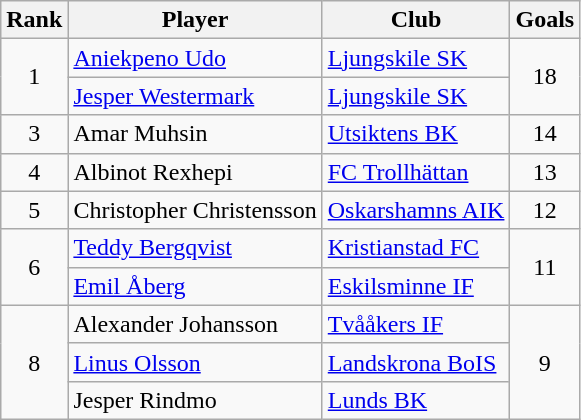<table class="wikitable" style="text-align:center">
<tr>
<th>Rank</th>
<th>Player</th>
<th>Club</th>
<th>Goals</th>
</tr>
<tr>
<td rowspan="2">1</td>
<td align="left"> <a href='#'>Aniekpeno Udo</a></td>
<td align="left"><a href='#'>Ljungskile SK</a></td>
<td rowspan="2">18</td>
</tr>
<tr>
<td align="left"> <a href='#'>Jesper Westermark</a></td>
<td align="left"><a href='#'>Ljungskile SK</a></td>
</tr>
<tr>
<td>3</td>
<td align="left"> Amar Muhsin</td>
<td align="left"><a href='#'>Utsiktens BK</a></td>
<td>14</td>
</tr>
<tr>
<td>4</td>
<td align="left"> Albinot Rexhepi</td>
<td align="left"><a href='#'>FC Trollhättan</a></td>
<td>13</td>
</tr>
<tr>
<td>5</td>
<td align="left"> Christopher Christensson</td>
<td align="left"><a href='#'>Oskarshamns AIK</a></td>
<td>12</td>
</tr>
<tr>
<td rowspan="2">6</td>
<td align="left"> <a href='#'>Teddy Bergqvist</a></td>
<td align="left"><a href='#'>Kristianstad FC</a></td>
<td rowspan="2">11</td>
</tr>
<tr>
<td align="left"> <a href='#'>Emil Åberg</a></td>
<td align="left"><a href='#'>Eskilsminne IF</a></td>
</tr>
<tr>
<td rowspan="3">8</td>
<td align="left"> Alexander Johansson</td>
<td align="left"><a href='#'>Tvååkers IF</a></td>
<td rowspan="3">9</td>
</tr>
<tr>
<td align="left"> <a href='#'>Linus Olsson</a></td>
<td align="left"><a href='#'>Landskrona BoIS</a></td>
</tr>
<tr>
<td align="left"> Jesper Rindmo</td>
<td align="left"><a href='#'>Lunds BK</a></td>
</tr>
</table>
